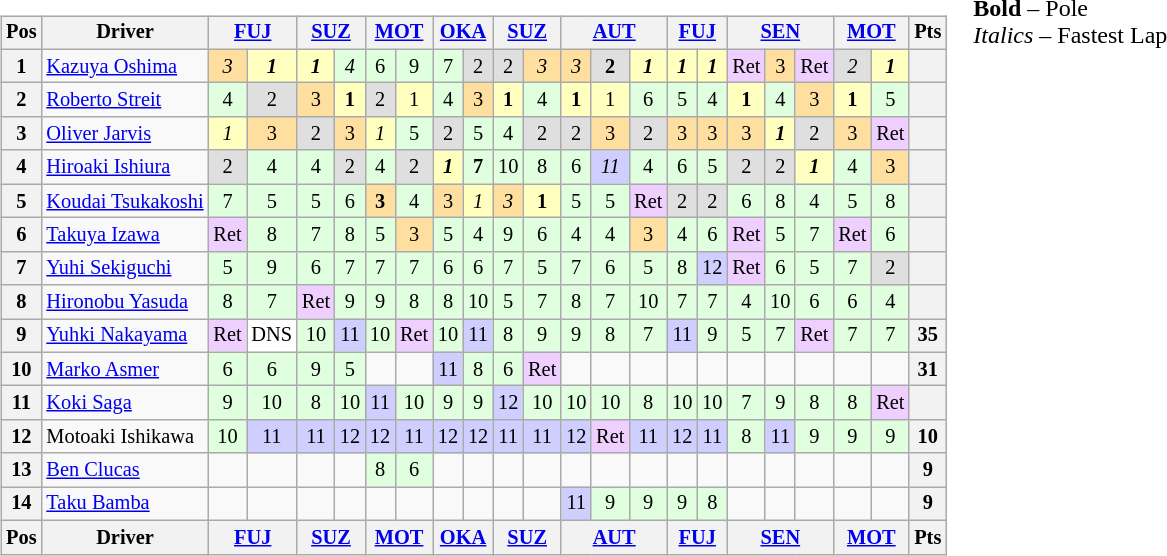<table>
<tr>
<td><br><table class="wikitable" style="font-size: 85%; text-align:center">
<tr valign="top">
<th valign="middle">Pos</th>
<th valign="middle">Driver</th>
<th colspan=2><a href='#'>FUJ</a></th>
<th colspan=2><a href='#'>SUZ</a></th>
<th colspan=2><a href='#'>MOT</a></th>
<th colspan=2><a href='#'>OKA</a></th>
<th colspan=2><a href='#'>SUZ</a></th>
<th colspan=3><a href='#'>AUT</a></th>
<th colspan=2><a href='#'>FUJ</a></th>
<th colspan=3><a href='#'>SEN</a></th>
<th colspan=2><a href='#'>MOT</a></th>
<th valign="middle">Pts</th>
</tr>
<tr>
<th>1</th>
<td align=left> <a href='#'>Kazuya Oshima</a></td>
<td style="background:#FFDF9F;"><em>3</em></td>
<td style="background:#FFFFBF;"><strong><em>1</em></strong></td>
<td style="background:#FFFFBF;"><strong><em>1</em></strong></td>
<td style="background:#DFFFDF;"><em>4</em></td>
<td style="background:#DFFFDF;">6</td>
<td style="background:#DFFFDF;">9</td>
<td style="background:#DFFFDF;">7</td>
<td style="background:#DFDFDF;">2</td>
<td style="background:#DFDFDF;">2</td>
<td style="background:#FFDF9F;"><em>3</em></td>
<td style="background:#FFDF9F;"><em>3</em></td>
<td style="background:#DFDFDF;"><strong>2</strong></td>
<td style="background:#FFFFBF;"><strong><em>1</em></strong></td>
<td style="background:#FFFFBF;"><strong><em>1</em></strong></td>
<td style="background:#FFFFBF;"><strong><em>1</em></strong></td>
<td style="background:#EFCFFF;">Ret</td>
<td style="background:#FFDF9F;">3</td>
<td style="background:#EFCFFF;">Ret</td>
<td style="background:#DFDFDF;"><em>2</em></td>
<td style="background:#FFFFBF;"><strong><em>1</em></strong></td>
<th></th>
</tr>
<tr>
<th>2</th>
<td align=left> <a href='#'>Roberto Streit</a></td>
<td style="background:#DFFFDF;">4</td>
<td style="background:#DFDFDF;">2</td>
<td style="background:#FFDF9F;">3</td>
<td style="background:#FFFFBF;"><strong>1</strong></td>
<td style="background:#DFDFDF;">2</td>
<td style="background:#FFFFBF;">1</td>
<td style="background:#DFFFDF;">4</td>
<td style="background:#FFDF9F;">3</td>
<td style="background:#FFFFBF;"><strong>1</strong></td>
<td style="background:#DFFFDF;">4</td>
<td style="background:#FFFFBF;"><strong>1</strong></td>
<td style="background:#FFFFBF;">1</td>
<td style="background:#DFFFDF;">6</td>
<td style="background:#DFFFDF;">5</td>
<td style="background:#DFFFDF;">4</td>
<td style="background:#FFFFBF;"><strong>1</strong></td>
<td style="background:#DFFFDF;">4</td>
<td style="background:#FFDF9F;">3</td>
<td style="background:#FFFFBF;"><strong>1</strong></td>
<td style="background:#DFFFDF;">5</td>
<th></th>
</tr>
<tr>
<th>3</th>
<td align=left> <a href='#'>Oliver Jarvis</a></td>
<td style="background:#FFFFBF;"><em>1</em></td>
<td style="background:#FFDF9F;">3</td>
<td style="background:#DFDFDF;">2</td>
<td style="background:#FFDF9F;">3</td>
<td style="background:#FFFFBF;"><em>1</em></td>
<td style="background:#DFFFDF;">5</td>
<td style="background:#DFDFDF;">2</td>
<td style="background:#DFFFDF;">5</td>
<td style="background:#DFFFDF;">4</td>
<td style="background:#DFDFDF;">2</td>
<td style="background:#DFDFDF;">2</td>
<td style="background:#FFDF9F;">3</td>
<td style="background:#DFDFDF;">2</td>
<td style="background:#FFDF9F;">3</td>
<td style="background:#FFDF9F;">3</td>
<td style="background:#FFDF9F;">3</td>
<td style="background:#FFFFBF;"><strong><em>1</em></strong></td>
<td style="background:#DFDFDF;">2</td>
<td style="background:#FFDF9F;">3</td>
<td style="background:#EFCFFF;">Ret</td>
<th></th>
</tr>
<tr>
<th>4</th>
<td align=left> <a href='#'>Hiroaki Ishiura</a></td>
<td style="background:#DFDFDF;">2</td>
<td style="background:#DFFFDF;">4</td>
<td style="background:#DFFFDF;">4</td>
<td style="background:#DFDFDF;">2</td>
<td style="background:#DFFFDF;">4</td>
<td style="background:#DFDFDF;">2</td>
<td style="background:#FFFFBF;"><strong><em>1</em></strong></td>
<td style="background:#DFFFDF;"><strong>7</strong></td>
<td style="background:#DFFFDF;">10</td>
<td style="background:#DFFFDF;">8</td>
<td style="background:#DFFFDF;">6</td>
<td style="background:#CFCFFF;"><em>11</em></td>
<td style="background:#DFFFDF;">4</td>
<td style="background:#DFFFDF;">6</td>
<td style="background:#DFFFDF;">5</td>
<td style="background:#DFDFDF;">2</td>
<td style="background:#DFDFDF;">2</td>
<td style="background:#FFFFBF;"><strong><em>1</em></strong></td>
<td style="background:#DFFFDF;">4</td>
<td style="background:#FFDF9F;">3</td>
<th></th>
</tr>
<tr>
<th>5</th>
<td align=left nowrap> <a href='#'>Koudai Tsukakoshi</a></td>
<td style="background:#DFFFDF;">7</td>
<td style="background:#DFFFDF;">5</td>
<td style="background:#DFFFDF;">5</td>
<td style="background:#DFFFDF;">6</td>
<td style="background:#FFDF9F;"><strong>3</strong></td>
<td style="background:#DFFFDF;">4</td>
<td style="background:#FFDF9F;">3</td>
<td style="background:#FFFFBF;"><em>1</em></td>
<td style="background:#FFDF9F;"><em>3</em></td>
<td style="background:#FFFFBF;"><strong>1</strong></td>
<td style="background:#DFFFDF;">5</td>
<td style="background:#DFFFDF;">5</td>
<td style="background:#EFCFFF;">Ret</td>
<td style="background:#DFDFDF;">2</td>
<td style="background:#DFDFDF;">2</td>
<td style="background:#DFFFDF;">6</td>
<td style="background:#DFFFDF;">8</td>
<td style="background:#DFFFDF;">4</td>
<td style="background:#DFFFDF;">5</td>
<td style="background:#DFFFDF;">8</td>
<th></th>
</tr>
<tr>
<th>6</th>
<td align=left> <a href='#'>Takuya Izawa</a></td>
<td style="background:#EFCFFF;">Ret</td>
<td style="background:#DFFFDF;">8</td>
<td style="background:#DFFFDF;">7</td>
<td style="background:#DFFFDF;">8</td>
<td style="background:#DFFFDF;">5</td>
<td style="background:#FFDF9F;">3</td>
<td style="background:#DFFFDF;">5</td>
<td style="background:#DFFFDF;">4</td>
<td style="background:#DFFFDF;">9</td>
<td style="background:#DFFFDF;">6</td>
<td style="background:#DFFFDF;">4</td>
<td style="background:#DFFFDF;">4</td>
<td style="background:#FFDF9F;">3</td>
<td style="background:#DFFFDF;">4</td>
<td style="background:#DFFFDF;">6</td>
<td style="background:#EFCFFF;">Ret</td>
<td style="background:#DFFFDF;">5</td>
<td style="background:#DFFFDF;">7</td>
<td style="background:#EFCFFF;">Ret</td>
<td style="background:#DFFFDF;">6</td>
<th></th>
</tr>
<tr>
<th>7</th>
<td align=left> <a href='#'>Yuhi Sekiguchi</a></td>
<td style="background:#DFFFDF;">5</td>
<td style="background:#DFFFDF;">9</td>
<td style="background:#DFFFDF;">6</td>
<td style="background:#DFFFDF;">7</td>
<td style="background:#DFFFDF;">7</td>
<td style="background:#DFFFDF;">7</td>
<td style="background:#DFFFDF;">6</td>
<td style="background:#DFFFDF;">6</td>
<td style="background:#DFFFDF;">7</td>
<td style="background:#DFFFDF;">5</td>
<td style="background:#DFFFDF;">7</td>
<td style="background:#DFFFDF;">6</td>
<td style="background:#DFFFDF;">5</td>
<td style="background:#DFFFDF;">8</td>
<td style="background:#CFCFFF;">12</td>
<td style="background:#EFCFFF;">Ret</td>
<td style="background:#DFFFDF;">6</td>
<td style="background:#DFFFDF;">5</td>
<td style="background:#DFFFDF;">7</td>
<td style="background:#DFDFDF;">2</td>
<th></th>
</tr>
<tr>
<th>8</th>
<td align=left> <a href='#'>Hironobu Yasuda</a></td>
<td style="background:#DFFFDF;">8</td>
<td style="background:#DFFFDF;">7</td>
<td style="background:#EFCFFF;">Ret</td>
<td style="background:#DFFFDF;">9</td>
<td style="background:#DFFFDF;">9</td>
<td style="background:#DFFFDF;">8</td>
<td style="background:#DFFFDF;">8</td>
<td style="background:#DFFFDF;">10</td>
<td style="background:#DFFFDF;">5</td>
<td style="background:#DFFFDF;">7</td>
<td style="background:#DFFFDF;">8</td>
<td style="background:#DFFFDF;">7</td>
<td style="background:#DFFFDF;">10</td>
<td style="background:#DFFFDF;">7</td>
<td style="background:#DFFFDF;">7</td>
<td style="background:#DFFFDF;">4</td>
<td style="background:#DFFFDF;">10</td>
<td style="background:#DFFFDF;">6</td>
<td style="background:#DFFFDF;">6</td>
<td style="background:#DFFFDF;">4</td>
<th></th>
</tr>
<tr>
<th>9</th>
<td align=left> <a href='#'>Yuhki Nakayama</a></td>
<td style="background:#EFCFFF;">Ret</td>
<td style="background:#FFFFFF;">DNS</td>
<td style="background:#DFFFDF;">10</td>
<td style="background:#CFCFFF;">11</td>
<td style="background:#DFFFDF;">10</td>
<td style="background:#EFCFFF;">Ret</td>
<td style="background:#DFFFDF;">10</td>
<td style="background:#CFCFFF;">11</td>
<td style="background:#DFFFDF;">8</td>
<td style="background:#DFFFDF;">9</td>
<td style="background:#DFFFDF;">9</td>
<td style="background:#DFFFDF;">8</td>
<td style="background:#DFFFDF;">7</td>
<td style="background:#CFCFFF;">11</td>
<td style="background:#DFFFDF;">9</td>
<td style="background:#DFFFDF;">5</td>
<td style="background:#DFFFDF;">7</td>
<td style="background:#EFCFFF;">Ret</td>
<td style="background:#DFFFDF;">7</td>
<td style="background:#DFFFDF;">7</td>
<th>35</th>
</tr>
<tr>
<th>10</th>
<td align=left> <a href='#'>Marko Asmer</a></td>
<td style="background:#DFFFDF;">6</td>
<td style="background:#DFFFDF;">6</td>
<td style="background:#DFFFDF;">9</td>
<td style="background:#DFFFDF;">5</td>
<td></td>
<td></td>
<td style="background:#CFCFFF;">11</td>
<td style="background:#DFFFDF;">8</td>
<td style="background:#DFFFDF;">6</td>
<td style="background:#EFCFFF;">Ret</td>
<td></td>
<td></td>
<td></td>
<td></td>
<td></td>
<td></td>
<td></td>
<td></td>
<td></td>
<td></td>
<th>31</th>
</tr>
<tr>
<th>11</th>
<td align=left> <a href='#'>Koki Saga</a></td>
<td style="background:#DFFFDF;">9</td>
<td style="background:#DFFFDF;">10</td>
<td style="background:#DFFFDF;">8</td>
<td style="background:#DFFFDF;">10</td>
<td style="background:#CFCFFF;">11</td>
<td style="background:#DFFFDF;">10</td>
<td style="background:#DFFFDF;">9</td>
<td style="background:#DFFFDF;">9</td>
<td style="background:#CFCFFF;">12</td>
<td style="background:#DFFFDF;">10</td>
<td style="background:#DFFFDF;">10</td>
<td style="background:#DFFFDF;">10</td>
<td style="background:#DFFFDF;">8</td>
<td style="background:#DFFFDF;">10</td>
<td style="background:#DFFFDF;">10</td>
<td style="background:#DFFFDF;">7</td>
<td style="background:#DFFFDF;">9</td>
<td style="background:#DFFFDF;">8</td>
<td style="background:#DFFFDF;">8</td>
<td style="background:#EFCFFF;">Ret</td>
<th></th>
</tr>
<tr>
<th>12</th>
<td align=left> Motoaki Ishikawa</td>
<td style="background:#DFFFDF;">10</td>
<td style="background:#CFCFFF;">11</td>
<td style="background:#CFCFFF;">11</td>
<td style="background:#CFCFFF;">12</td>
<td style="background:#CFCFFF;">12</td>
<td style="background:#CFCFFF;">11</td>
<td style="background:#CFCFFF;">12</td>
<td style="background:#CFCFFF;">12</td>
<td style="background:#CFCFFF;">11</td>
<td style="background:#CFCFFF;">11</td>
<td style="background:#CFCFFF;">12</td>
<td style="background:#EFCFFF;">Ret</td>
<td style="background:#CFCFFF;">11</td>
<td style="background:#CFCFFF;">12</td>
<td style="background:#CFCFFF;">11</td>
<td style="background:#DFFFDF;">8</td>
<td style="background:#CFCFFF;">11</td>
<td style="background:#DFFFDF;">9</td>
<td style="background:#DFFFDF;">9</td>
<td style="background:#DFFFDF;">9</td>
<th>10</th>
</tr>
<tr>
<th>13</th>
<td align=left> <a href='#'>Ben Clucas</a></td>
<td></td>
<td></td>
<td></td>
<td></td>
<td style="background:#DFFFDF;">8</td>
<td style="background:#DFFFDF;">6</td>
<td></td>
<td></td>
<td></td>
<td></td>
<td></td>
<td></td>
<td></td>
<td></td>
<td></td>
<td></td>
<td></td>
<td></td>
<td></td>
<td></td>
<th>9</th>
</tr>
<tr>
<th>14</th>
<td align=left> <a href='#'>Taku Bamba</a></td>
<td></td>
<td></td>
<td></td>
<td></td>
<td></td>
<td></td>
<td></td>
<td></td>
<td></td>
<td></td>
<td style="background:#CFCFFF;">11</td>
<td style="background:#DFFFDF;">9</td>
<td style="background:#DFFFDF;">9</td>
<td style="background:#DFFFDF;">9</td>
<td style="background:#DFFFDF;">8</td>
<td></td>
<td></td>
<td></td>
<td></td>
<td></td>
<th>9</th>
</tr>
<tr valign="top">
<th valign="middle">Pos</th>
<th valign="middle">Driver</th>
<th colspan=2><a href='#'>FUJ</a></th>
<th colspan=2><a href='#'>SUZ</a></th>
<th colspan=2><a href='#'>MOT</a></th>
<th colspan=2><a href='#'>OKA</a></th>
<th colspan=2><a href='#'>SUZ</a></th>
<th colspan=3><a href='#'>AUT</a></th>
<th colspan=2><a href='#'>FUJ</a></th>
<th colspan=3><a href='#'>SEN</a></th>
<th colspan=2><a href='#'>MOT</a></th>
<th valign="middle">Pts</th>
</tr>
</table>
</td>
<td valign="top"><br>
<span><strong>Bold</strong> – Pole<br><em>Italics</em> – Fastest Lap</span></td>
</tr>
</table>
